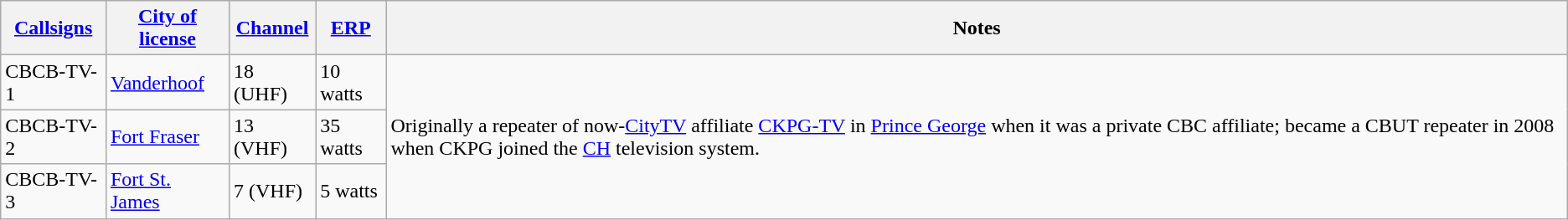<table class="wikitable sortable">
<tr>
<th><a href='#'>Callsigns</a></th>
<th><a href='#'>City of license</a></th>
<th><a href='#'>Channel</a></th>
<th><a href='#'>ERP</a></th>
<th>Notes</th>
</tr>
<tr>
<td>CBCB-TV-1</td>
<td><a href='#'>Vanderhoof</a></td>
<td>18 (UHF)</td>
<td>10 watts</td>
<td rowspan=3>Originally a repeater of now-<a href='#'>CityTV</a> affiliate <a href='#'>CKPG-TV</a> in <a href='#'>Prince George</a> when it was a private CBC affiliate; became a CBUT repeater in 2008 when CKPG joined the <a href='#'>CH</a> television system.</td>
</tr>
<tr>
<td>CBCB-TV-2</td>
<td><a href='#'>Fort Fraser</a></td>
<td>13 (VHF)</td>
<td>35 watts</td>
</tr>
<tr>
<td>CBCB-TV-3</td>
<td><a href='#'>Fort St. James</a></td>
<td>7 (VHF)</td>
<td>5 watts</td>
</tr>
</table>
